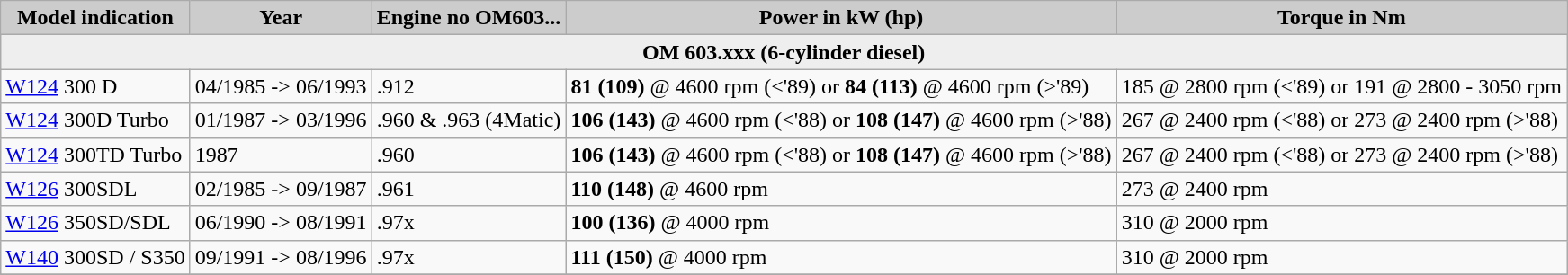<table class="wikitable">
<tr>
<td style="background:#CCCCCC;text-align:center"><strong>Model indication</strong></td>
<td style="background:#CCCCCC;text-align:center"><strong>Year</strong></td>
<td style="background:#CCCCCC;text-align:center"><strong>Engine no OM603...</strong></td>
<td style="background:#CCCCCC;text-align:center"><strong>Power in kW (hp)</strong></td>
<td style="background:#CCCCCC;text-align:center"><strong>Torque in Nm</strong></td>
</tr>
<tr>
<td style="background:#EEEEEE;text-align:center" colspan=5><strong>OM 603.xxx (6-cylinder diesel)</strong></td>
</tr>
<tr>
<td><a href='#'>W124</a> 300 D</td>
<td>04/1985 -> 06/1993</td>
<td>.912</td>
<td><strong>81 (109)</strong> @ 4600 rpm (<'89) or <strong>84 (113)</strong> @ 4600 rpm (>'89)</td>
<td>185 @ 2800 rpm (<'89) or 191 @ 2800 - 3050 rpm</td>
</tr>
<tr>
<td><a href='#'>W124</a> 300D Turbo</td>
<td>01/1987 -> 03/1996</td>
<td>.960 & .963 (4Matic)</td>
<td><strong>106 (143)</strong> @ 4600 rpm (<'88) or <strong>108 (147)</strong> @ 4600 rpm (>'88)</td>
<td>267 @ 2400 rpm (<'88) or 273 @ 2400 rpm (>'88)</td>
</tr>
<tr>
<td><a href='#'>W124</a> 300TD Turbo</td>
<td>1987</td>
<td>.960</td>
<td><strong>106 (143)</strong> @ 4600 rpm (<'88) or <strong>108 (147)</strong> @ 4600 rpm (>'88)</td>
<td>267 @ 2400 rpm (<'88) or 273 @ 2400 rpm (>'88)</td>
</tr>
<tr>
<td><a href='#'>W126</a> 300SDL</td>
<td>02/1985 -> 09/1987</td>
<td>.961</td>
<td><strong>110 (148)</strong> @ 4600 rpm</td>
<td>273 @ 2400 rpm</td>
</tr>
<tr>
<td><a href='#'>W126</a> 350SD/SDL</td>
<td>06/1990 -> 08/1991</td>
<td>.97x</td>
<td><strong>100 (136)</strong> @ 4000 rpm</td>
<td>310 @ 2000 rpm</td>
</tr>
<tr>
<td><a href='#'>W140</a> 300SD / S350</td>
<td>09/1991 -> 08/1996</td>
<td>.97x</td>
<td><strong>111 (150)</strong> @ 4000 rpm</td>
<td>310 @ 2000 rpm</td>
</tr>
<tr>
</tr>
</table>
